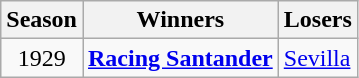<table class="wikitable">
<tr>
<th>Season</th>
<th>Winners</th>
<th>Losers</th>
</tr>
<tr>
<td align=center>1929</td>
<td><strong><a href='#'>Racing Santander</a></strong></td>
<td><a href='#'>Sevilla</a></td>
</tr>
</table>
